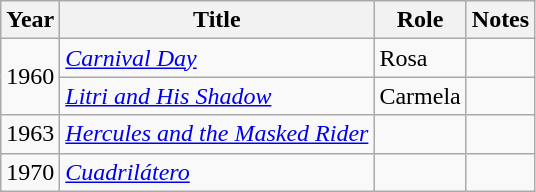<table class="wikitable sortable">
<tr>
<th>Year</th>
<th>Title</th>
<th>Role</th>
<th class="unsortable">Notes</th>
</tr>
<tr>
<td rowspan=2>1960</td>
<td><em><a href='#'>Carnival Day</a></em></td>
<td>Rosa</td>
<td></td>
</tr>
<tr>
<td><em><a href='#'>Litri and His Shadow</a></em></td>
<td>Carmela</td>
<td></td>
</tr>
<tr>
<td>1963</td>
<td><em><a href='#'>Hercules and the Masked Rider</a></em></td>
<td></td>
<td></td>
</tr>
<tr>
<td>1970</td>
<td><em><a href='#'>Cuadrilátero</a></em></td>
<td></td>
<td></td>
</tr>
</table>
